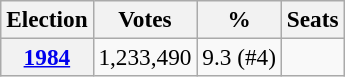<table class="wikitable" style="font-size:97%; text-align:right;">
<tr>
<th>Election</th>
<th>Votes</th>
<th>%</th>
<th>Seats</th>
</tr>
<tr>
<th><a href='#'>1984</a></th>
<td>1,233,490</td>
<td>9.3 (#4)</td>
<td></td>
</tr>
</table>
